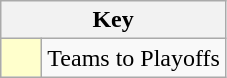<table class="wikitable" style="text-align: center;">
<tr>
<th colspan=2>Key</th>
</tr>
<tr>
<td style="background:#ffffcc; width:20px;"></td>
<td align=left>Teams to Playoffs</td>
</tr>
</table>
